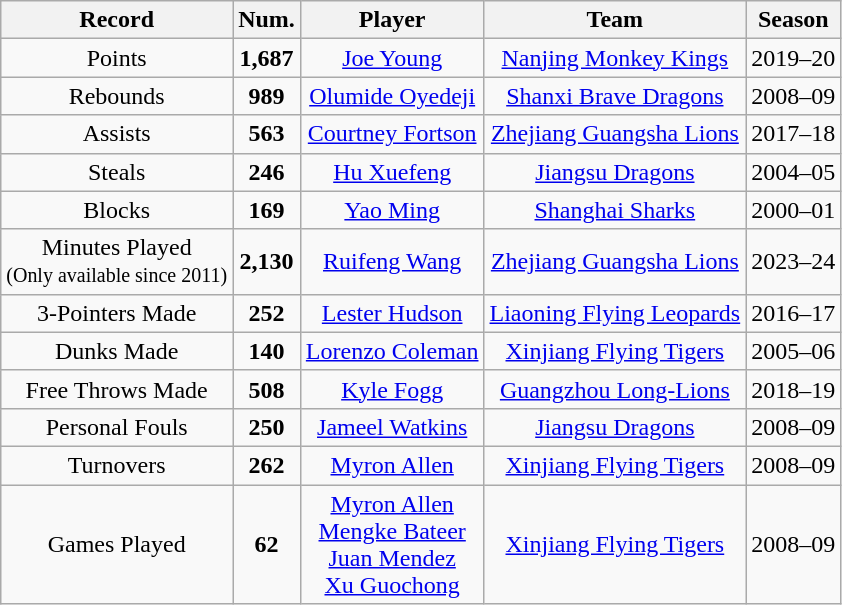<table class="wikitable" style="text-align:center;">
<tr>
<th>Record</th>
<th>Num.</th>
<th>Player</th>
<th>Team</th>
<th>Season</th>
</tr>
<tr>
<td>Points</td>
<td><strong>1,687</strong></td>
<td> <a href='#'>Joe Young</a></td>
<td><a href='#'>Nanjing Monkey Kings</a></td>
<td>2019–20</td>
</tr>
<tr>
<td>Rebounds</td>
<td><strong>989</strong></td>
<td> <a href='#'>Olumide Oyedeji</a></td>
<td><a href='#'>Shanxi Brave Dragons</a></td>
<td>2008–09</td>
</tr>
<tr>
<td>Assists</td>
<td><strong>563</strong></td>
<td> <a href='#'>Courtney Fortson</a></td>
<td><a href='#'>Zhejiang Guangsha Lions</a></td>
<td>2017–18</td>
</tr>
<tr>
<td>Steals</td>
<td><strong>246</strong></td>
<td> <a href='#'>Hu Xuefeng</a></td>
<td><a href='#'>Jiangsu Dragons</a></td>
<td>2004–05</td>
</tr>
<tr>
<td>Blocks</td>
<td><strong>169</strong></td>
<td> <a href='#'>Yao Ming</a></td>
<td><a href='#'>Shanghai Sharks</a></td>
<td>2000–01</td>
</tr>
<tr>
<td>Minutes Played<br><small>(Only available since 2011)</small></td>
<td><strong>2,130</strong></td>
<td> <a href='#'>Ruifeng Wang</a></td>
<td><a href='#'>Zhejiang Guangsha Lions</a></td>
<td>2023–24</td>
</tr>
<tr>
<td>3-Pointers Made</td>
<td><strong>252</strong></td>
<td> <a href='#'>Lester Hudson</a></td>
<td><a href='#'>Liaoning Flying Leopards</a></td>
<td>2016–17</td>
</tr>
<tr>
<td>Dunks Made</td>
<td><strong>140</strong></td>
<td> <a href='#'>Lorenzo Coleman</a></td>
<td><a href='#'>Xinjiang Flying Tigers</a></td>
<td>2005–06</td>
</tr>
<tr>
<td>Free Throws Made</td>
<td><strong>508</strong></td>
<td> <a href='#'>Kyle Fogg</a></td>
<td><a href='#'>Guangzhou Long-Lions</a></td>
<td>2018–19</td>
</tr>
<tr>
<td>Personal Fouls</td>
<td><strong>250</strong></td>
<td> <a href='#'>Jameel Watkins</a></td>
<td><a href='#'>Jiangsu Dragons</a></td>
<td>2008–09</td>
</tr>
<tr>
<td>Turnovers</td>
<td><strong>262</strong></td>
<td> <a href='#'>Myron Allen</a></td>
<td><a href='#'>Xinjiang Flying Tigers</a></td>
<td>2008–09</td>
</tr>
<tr>
<td>Games Played</td>
<td><strong>62</strong></td>
<td> <a href='#'>Myron Allen</a><br> <a href='#'>Mengke Bateer</a><br> <a href='#'>Juan Mendez</a><br> <a href='#'>Xu Guochong</a></td>
<td><a href='#'>Xinjiang Flying Tigers</a></td>
<td>2008–09</td>
</tr>
</table>
